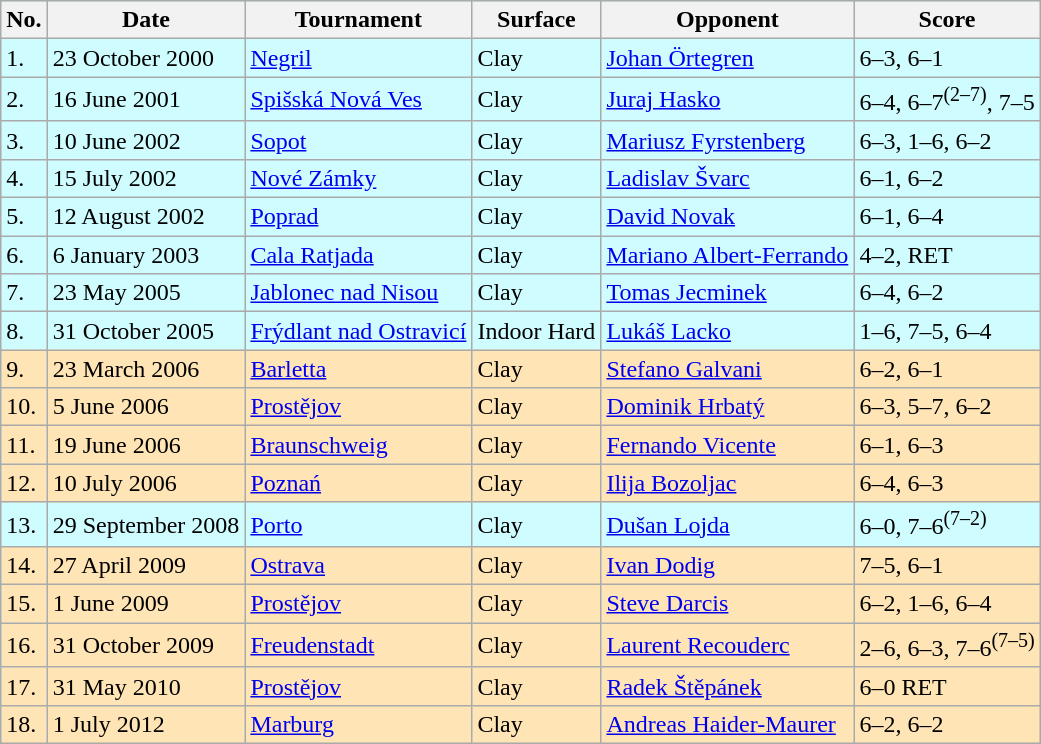<table class=wikitable style=background:#cffcff>
<tr>
<th>No.</th>
<th>Date</th>
<th>Tournament</th>
<th>Surface</th>
<th>Opponent</th>
<th>Score</th>
</tr>
<tr>
<td>1.</td>
<td>23 October 2000</td>
<td><a href='#'>Negril</a></td>
<td>Clay</td>
<td> <a href='#'>Johan Örtegren</a></td>
<td>6–3, 6–1</td>
</tr>
<tr>
<td>2.</td>
<td>16 June 2001</td>
<td><a href='#'>Spišská Nová Ves</a></td>
<td>Clay</td>
<td> <a href='#'>Juraj Hasko</a></td>
<td>6–4, 6–7<sup>(2–7)</sup>, 7–5</td>
</tr>
<tr>
<td>3.</td>
<td>10 June 2002</td>
<td><a href='#'>Sopot</a></td>
<td>Clay</td>
<td> <a href='#'>Mariusz Fyrstenberg</a></td>
<td>6–3, 1–6, 6–2</td>
</tr>
<tr>
<td>4.</td>
<td>15 July 2002</td>
<td><a href='#'>Nové Zámky</a></td>
<td>Clay</td>
<td> <a href='#'>Ladislav Švarc</a></td>
<td>6–1, 6–2</td>
</tr>
<tr>
<td>5.</td>
<td>12 August 2002</td>
<td><a href='#'>Poprad</a></td>
<td>Clay</td>
<td> <a href='#'>David Novak</a></td>
<td>6–1, 6–4</td>
</tr>
<tr>
<td>6.</td>
<td>6 January 2003</td>
<td><a href='#'>Cala Ratjada</a></td>
<td>Clay</td>
<td> <a href='#'>Mariano Albert-Ferrando</a></td>
<td>4–2, RET</td>
</tr>
<tr>
<td>7.</td>
<td>23 May 2005</td>
<td><a href='#'>Jablonec nad Nisou</a></td>
<td>Clay</td>
<td> <a href='#'>Tomas Jecminek</a></td>
<td>6–4, 6–2</td>
</tr>
<tr>
<td>8.</td>
<td>31 October 2005</td>
<td><a href='#'>Frýdlant nad Ostravicí</a></td>
<td>Indoor Hard</td>
<td> <a href='#'>Lukáš Lacko</a></td>
<td>1–6, 7–5, 6–4</td>
</tr>
<tr bgcolor=moccasin>
<td>9.</td>
<td>23 March 2006</td>
<td><a href='#'>Barletta</a></td>
<td>Clay</td>
<td> <a href='#'>Stefano Galvani</a></td>
<td>6–2, 6–1</td>
</tr>
<tr bgcolor=moccasin>
<td>10.</td>
<td>5 June 2006</td>
<td><a href='#'>Prostějov</a></td>
<td>Clay</td>
<td> <a href='#'>Dominik Hrbatý</a></td>
<td>6–3, 5–7, 6–2</td>
</tr>
<tr bgcolor=moccasin>
<td>11.</td>
<td>19 June 2006</td>
<td><a href='#'>Braunschweig</a></td>
<td>Clay</td>
<td> <a href='#'>Fernando Vicente</a></td>
<td>6–1, 6–3</td>
</tr>
<tr bgcolor=moccasin>
<td>12.</td>
<td>10 July 2006</td>
<td><a href='#'>Poznań</a></td>
<td>Clay</td>
<td> <a href='#'>Ilija Bozoljac</a></td>
<td>6–4, 6–3</td>
</tr>
<tr>
<td>13.</td>
<td>29 September 2008</td>
<td><a href='#'>Porto</a></td>
<td>Clay</td>
<td> <a href='#'>Dušan Lojda</a></td>
<td>6–0, 7–6<sup>(7–2)</sup></td>
</tr>
<tr bgcolor=moccasin>
<td>14.</td>
<td>27 April 2009</td>
<td><a href='#'>Ostrava</a></td>
<td>Clay</td>
<td> <a href='#'>Ivan Dodig</a></td>
<td>7–5, 6–1</td>
</tr>
<tr bgcolor=moccasin>
<td>15.</td>
<td>1 June 2009</td>
<td><a href='#'>Prostějov</a></td>
<td>Clay</td>
<td> <a href='#'>Steve Darcis</a></td>
<td>6–2, 1–6, 6–4</td>
</tr>
<tr bgcolor=moccasin>
<td>16.</td>
<td>31 October 2009</td>
<td><a href='#'>Freudenstadt</a></td>
<td>Clay</td>
<td> <a href='#'>Laurent Recouderc</a></td>
<td>2–6, 6–3, 7–6<sup>(7–5)</sup></td>
</tr>
<tr bgcolor=moccasin>
<td>17.</td>
<td>31 May 2010</td>
<td><a href='#'>Prostějov</a></td>
<td>Clay</td>
<td> <a href='#'>Radek Štěpánek</a></td>
<td>6–0 RET</td>
</tr>
<tr bgcolor=moccasin>
<td>18.</td>
<td>1 July 2012</td>
<td><a href='#'>Marburg</a></td>
<td>Clay</td>
<td> <a href='#'>Andreas Haider-Maurer</a></td>
<td>6–2, 6–2</td>
</tr>
</table>
